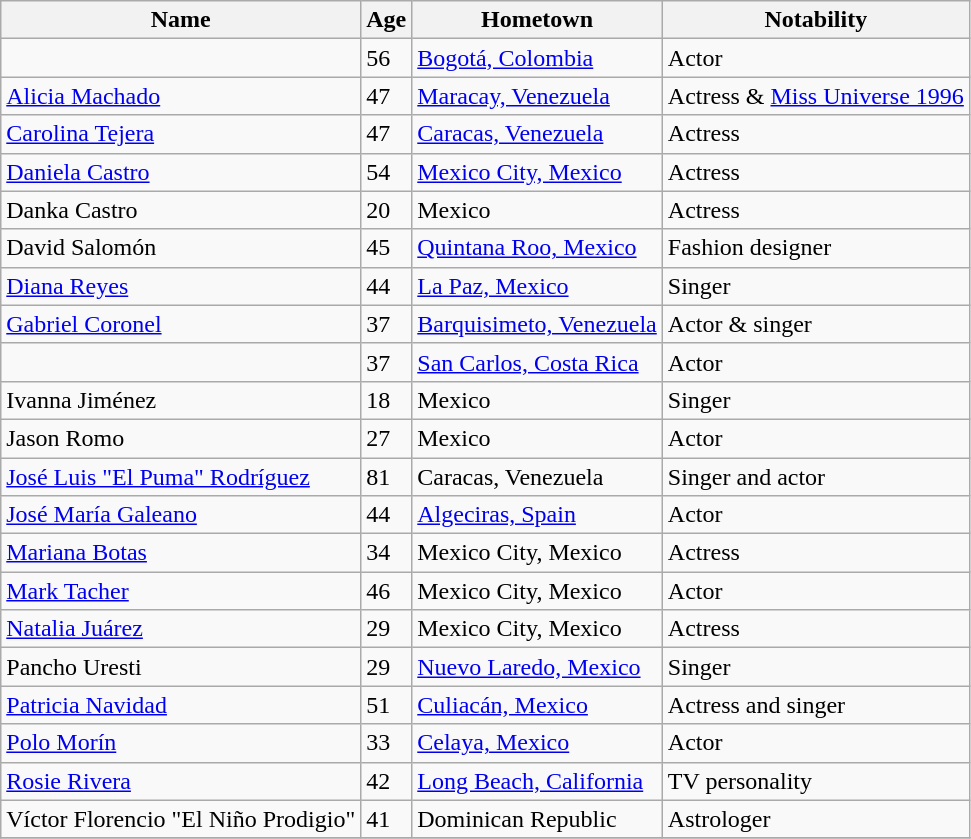<table class="wikitable sortable">
<tr>
<th>Name</th>
<th>Age</th>
<th>Hometown</th>
<th>Notability</th>
</tr>
<tr>
<td></td>
<td>56</td>
<td><a href='#'>Bogotá, Colombia</a></td>
<td>Actor</td>
</tr>
<tr>
<td><a href='#'>Alicia Machado</a></td>
<td>47</td>
<td><a href='#'>Maracay, Venezuela</a></td>
<td>Actress & <a href='#'>Miss Universe 1996</a></td>
</tr>
<tr>
<td><a href='#'>Carolina Tejera</a></td>
<td>47</td>
<td><a href='#'>Caracas, Venezuela</a></td>
<td>Actress</td>
</tr>
<tr>
<td><a href='#'>Daniela Castro</a></td>
<td>54</td>
<td><a href='#'>Mexico City, Mexico</a></td>
<td>Actress</td>
</tr>
<tr>
<td>Danka Castro</td>
<td>20</td>
<td>Mexico</td>
<td>Actress</td>
</tr>
<tr>
<td>David Salomón</td>
<td>45</td>
<td><a href='#'>Quintana Roo, Mexico</a></td>
<td>Fashion designer</td>
</tr>
<tr>
<td><a href='#'>Diana Reyes</a></td>
<td>44</td>
<td><a href='#'>La Paz, Mexico</a></td>
<td>Singer</td>
</tr>
<tr>
<td><a href='#'>Gabriel Coronel</a></td>
<td>37</td>
<td><a href='#'>Barquisimeto, Venezuela</a></td>
<td>Actor & singer</td>
</tr>
<tr>
<td></td>
<td>37</td>
<td><a href='#'>San Carlos, Costa Rica</a></td>
<td>Actor</td>
</tr>
<tr>
<td>Ivanna Jiménez</td>
<td>18</td>
<td>Mexico</td>
<td>Singer</td>
</tr>
<tr>
<td>Jason Romo</td>
<td>27</td>
<td>Mexico</td>
<td>Actor</td>
</tr>
<tr>
<td><a href='#'>José Luis "El Puma" Rodríguez</a></td>
<td>81</td>
<td>Caracas, Venezuela</td>
<td>Singer and actor</td>
</tr>
<tr>
<td><a href='#'>José María Galeano</a></td>
<td>44</td>
<td><a href='#'>Algeciras, Spain</a></td>
<td>Actor</td>
</tr>
<tr>
<td><a href='#'>Mariana Botas</a></td>
<td>34</td>
<td>Mexico City, Mexico</td>
<td>Actress</td>
</tr>
<tr>
<td><a href='#'>Mark Tacher</a></td>
<td>46</td>
<td>Mexico City, Mexico</td>
<td>Actor</td>
</tr>
<tr>
<td><a href='#'>Natalia Juárez</a></td>
<td>29</td>
<td>Mexico City, Mexico</td>
<td>Actress</td>
</tr>
<tr>
<td>Pancho Uresti</td>
<td>29</td>
<td><a href='#'>Nuevo Laredo, Mexico</a></td>
<td>Singer</td>
</tr>
<tr>
<td><a href='#'>Patricia Navidad</a></td>
<td>51</td>
<td><a href='#'>Culiacán, Mexico</a></td>
<td>Actress and singer</td>
</tr>
<tr>
<td><a href='#'>Polo Morín</a></td>
<td>33</td>
<td><a href='#'>Celaya, Mexico</a></td>
<td>Actor</td>
</tr>
<tr>
<td><a href='#'>Rosie Rivera</a></td>
<td>42</td>
<td><a href='#'>Long Beach, California</a></td>
<td>TV personality</td>
</tr>
<tr>
<td>Víctor Florencio "El Niño Prodigio"</td>
<td>41</td>
<td>Dominican Republic</td>
<td>Astrologer</td>
</tr>
<tr>
</tr>
</table>
